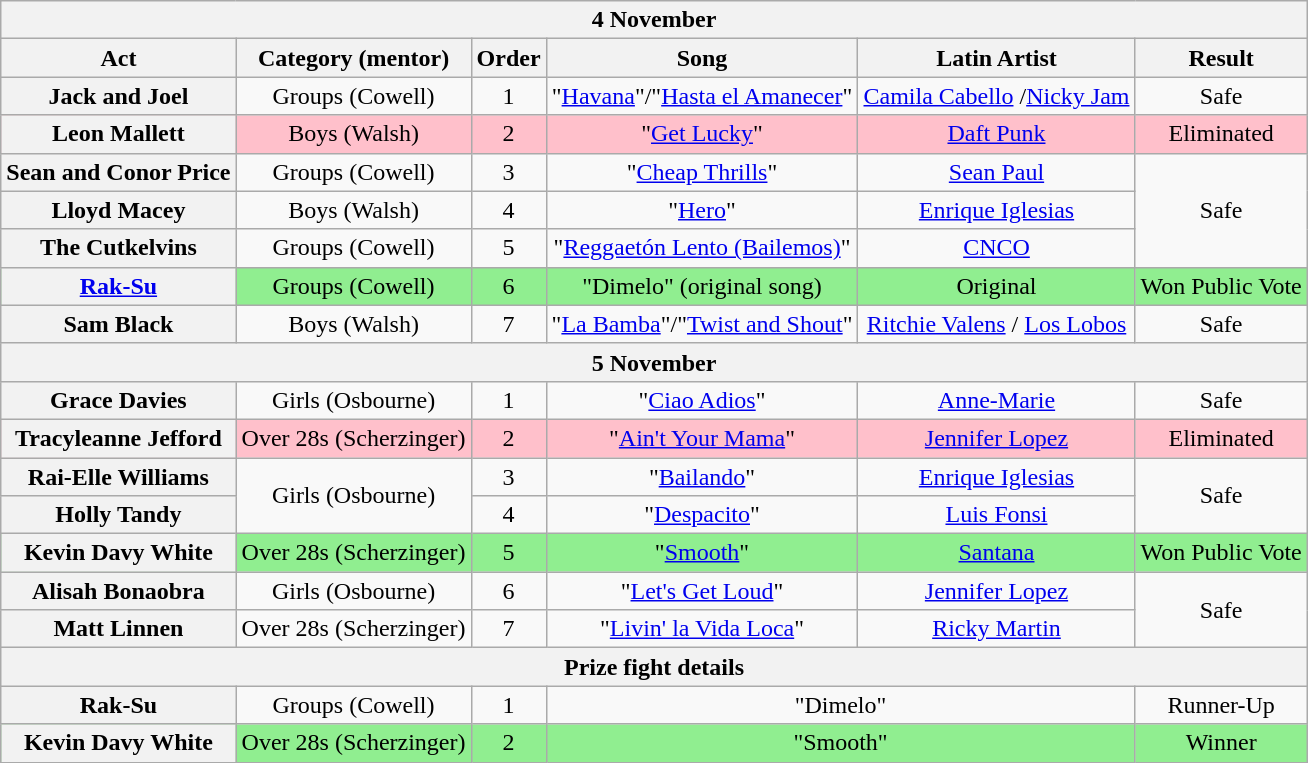<table class="wikitable plainrowheaders" style="text-align:center;">
<tr id="sat2">
<th colspan="6">4 November</th>
</tr>
<tr>
<th scope="col">Act</th>
<th scope="col">Category (mentor)</th>
<th scope="col">Order</th>
<th scope="col">Song</th>
<th scope="col">Latin Artist</th>
<th scope="col">Result</th>
</tr>
<tr>
<th scope="row">Jack and Joel</th>
<td>Groups (Cowell)</td>
<td>1</td>
<td>"<a href='#'>Havana</a>"/"<a href='#'>Hasta el Amanecer</a>"</td>
<td><a href='#'>Camila Cabello</a> /<a href='#'>Nicky Jam</a></td>
<td>Safe</td>
</tr>
<tr style="background:pink;">
<th scope="row">Leon Mallett</th>
<td>Boys (Walsh)</td>
<td>2</td>
<td>"<a href='#'>Get Lucky</a>"</td>
<td><a href='#'>Daft Punk</a></td>
<td>Eliminated</td>
</tr>
<tr>
<th scope="row">Sean and Conor Price</th>
<td>Groups (Cowell)</td>
<td>3</td>
<td>"<a href='#'>Cheap Thrills</a>"</td>
<td><a href='#'>Sean Paul</a></td>
<td rowspan=3>Safe</td>
</tr>
<tr>
<th scope="row">Lloyd Macey</th>
<td>Boys (Walsh)</td>
<td>4</td>
<td>"<a href='#'>Hero</a>"</td>
<td><a href='#'>Enrique Iglesias</a></td>
</tr>
<tr>
<th scope="row">The Cutkelvins</th>
<td>Groups (Cowell)</td>
<td>5</td>
<td>"<a href='#'>Reggaetón Lento (Bailemos)</a>"</td>
<td><a href='#'>CNCO</a></td>
</tr>
<tr style="background:lightgreen;">
<th scope="row"><a href='#'>Rak-Su</a></th>
<td>Groups (Cowell)</td>
<td>6</td>
<td>"Dimelo" (original song)</td>
<td>Original</td>
<td>Won Public Vote</td>
</tr>
<tr>
<th scope="row">Sam Black</th>
<td>Boys (Walsh)</td>
<td>7</td>
<td>"<a href='#'>La Bamba</a>"/"<a href='#'>Twist and Shout</a>"</td>
<td><a href='#'>Ritchie Valens</a> / <a href='#'>Los Lobos</a></td>
<td>Safe</td>
</tr>
<tr id="sun2">
<th colspan="6">5 November</th>
</tr>
<tr>
<th scope="row">Grace Davies</th>
<td>Girls (Osbourne)</td>
<td>1</td>
<td>"<a href='#'>Ciao Adios</a>"</td>
<td><a href='#'>Anne-Marie</a></td>
<td>Safe</td>
</tr>
<tr style="background:pink;">
<th scope="row">Tracyleanne Jefford</th>
<td>Over 28s (Scherzinger)</td>
<td>2</td>
<td>"<a href='#'>Ain't Your Mama</a>"</td>
<td><a href='#'>Jennifer Lopez</a></td>
<td>Eliminated</td>
</tr>
<tr>
<th scope="row">Rai-Elle Williams</th>
<td rowspan="2">Girls (Osbourne)</td>
<td>3</td>
<td>"<a href='#'>Bailando</a>"</td>
<td><a href='#'>Enrique Iglesias</a></td>
<td rowspan=2>Safe</td>
</tr>
<tr>
<th scope="row">Holly Tandy</th>
<td>4</td>
<td>"<a href='#'>Despacito</a>"</td>
<td><a href='#'>Luis Fonsi</a></td>
</tr>
<tr style="background:lightgreen;">
<th scope="row">Kevin Davy White</th>
<td>Over 28s (Scherzinger)</td>
<td>5</td>
<td>"<a href='#'>Smooth</a>"</td>
<td><a href='#'>Santana</a></td>
<td>Won Public Vote</td>
</tr>
<tr>
<th scope="row">Alisah Bonaobra</th>
<td>Girls (Osbourne)</td>
<td>6</td>
<td>"<a href='#'>Let's Get Loud</a>"</td>
<td><a href='#'>Jennifer Lopez</a></td>
<td rowspan=2>Safe</td>
</tr>
<tr>
<th scope="row">Matt Linnen</th>
<td>Over 28s (Scherzinger)</td>
<td>7</td>
<td>"<a href='#'>Livin' la Vida Loca</a>"</td>
<td><a href='#'>Ricky Martin</a></td>
</tr>
<tr>
<th colspan="6">Prize fight details</th>
</tr>
<tr>
<th scope="row">Rak-Su</th>
<td>Groups (Cowell)</td>
<td>1</td>
<td colspan="2">"Dimelo"</td>
<td>Runner-Up</td>
</tr>
<tr style="background:lightgreen;">
<th scope="row">Kevin Davy White</th>
<td>Over 28s (Scherzinger)</td>
<td>2</td>
<td colspan="2">"Smooth"</td>
<td>Winner</td>
</tr>
</table>
